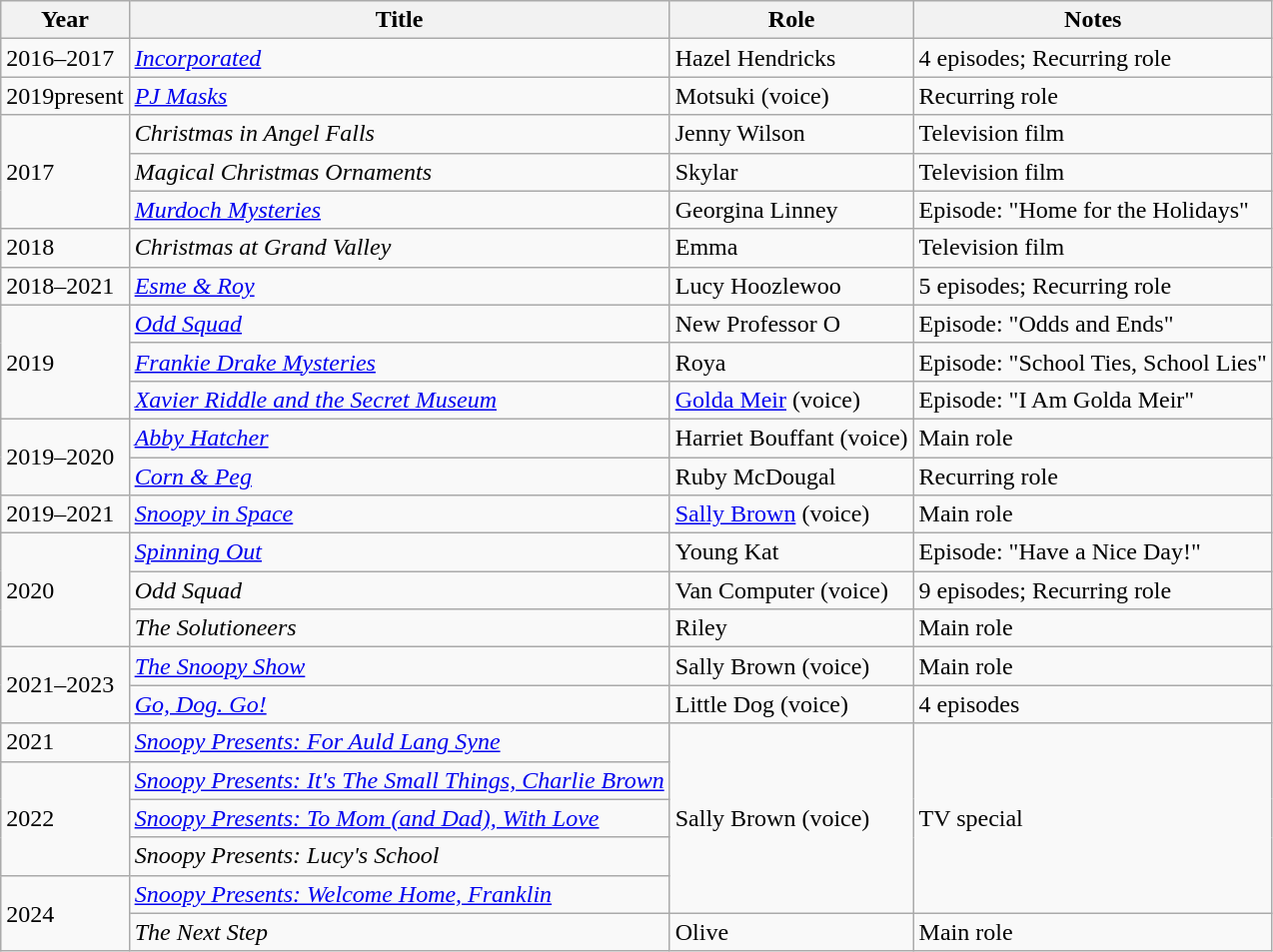<table class="wikitable sortable">
<tr>
<th>Year</th>
<th>Title</th>
<th>Role</th>
<th class="unsortable">Notes</th>
</tr>
<tr>
<td>2016–2017</td>
<td><em><a href='#'>Incorporated</a></em></td>
<td>Hazel Hendricks</td>
<td>4 episodes; Recurring role</td>
</tr>
<tr>
<td>2019present</td>
<td><em><a href='#'>PJ Masks</a></em></td>
<td>Motsuki (voice)</td>
<td>Recurring role</td>
</tr>
<tr>
<td rowspan="3">2017</td>
<td><em>Christmas in Angel Falls</em></td>
<td>Jenny Wilson</td>
<td>Television film</td>
</tr>
<tr>
<td><em>Magical Christmas Ornaments</em></td>
<td>Skylar</td>
<td>Television film</td>
</tr>
<tr>
<td><em><a href='#'>Murdoch Mysteries</a></em></td>
<td>Georgina Linney</td>
<td>Episode: "Home for the Holidays"</td>
</tr>
<tr>
<td>2018</td>
<td><em>Christmas at Grand Valley</em></td>
<td>Emma</td>
<td>Television film</td>
</tr>
<tr>
<td>2018–2021</td>
<td><em><a href='#'>Esme & Roy</a></em></td>
<td>Lucy Hoozlewoo</td>
<td>5 episodes; Recurring role</td>
</tr>
<tr>
<td rowspan="3">2019</td>
<td><em><a href='#'>Odd Squad</a></em></td>
<td>New Professor O</td>
<td>Episode: "Odds and Ends"</td>
</tr>
<tr>
<td><em><a href='#'>Frankie Drake Mysteries</a></em></td>
<td>Roya</td>
<td>Episode: "School Ties, School Lies"</td>
</tr>
<tr>
<td><em><a href='#'>Xavier Riddle and the Secret Museum</a></em></td>
<td><a href='#'>Golda Meir</a> (voice)</td>
<td>Episode: "I Am Golda Meir"</td>
</tr>
<tr>
<td rowspan="2">2019–2020</td>
<td><em><a href='#'>Abby Hatcher</a></em></td>
<td>Harriet Bouffant (voice)</td>
<td>Main role</td>
</tr>
<tr>
<td><em><a href='#'>Corn & Peg</a></em></td>
<td>Ruby McDougal</td>
<td>Recurring role</td>
</tr>
<tr>
<td>2019–2021</td>
<td><em><a href='#'>Snoopy in Space</a></em></td>
<td><a href='#'>Sally Brown</a> (voice)</td>
<td>Main role</td>
</tr>
<tr>
<td rowspan="3">2020</td>
<td><em><a href='#'>Spinning Out</a></em></td>
<td>Young Kat</td>
<td>Episode: "Have a Nice Day!"</td>
</tr>
<tr>
<td><em>Odd Squad</em></td>
<td>Van Computer (voice)</td>
<td>9 episodes; Recurring role</td>
</tr>
<tr>
<td data-sort-value="Solutioneers, The"><em>The Solutioneers</em></td>
<td>Riley</td>
<td>Main role</td>
</tr>
<tr>
<td rowspan="2">2021–2023</td>
<td data-sort-value="Snoopy Show, The"><em><a href='#'>The Snoopy Show</a></em></td>
<td>Sally Brown (voice)</td>
<td>Main role</td>
</tr>
<tr>
<td><em><a href='#'>Go, Dog. Go!</a></em></td>
<td>Little Dog (voice)</td>
<td>4 episodes</td>
</tr>
<tr>
<td>2021</td>
<td><em><a href='#'>Snoopy Presents: For Auld Lang Syne</a></em></td>
<td rowspan="5">Sally Brown (voice)</td>
<td rowspan="5">TV special</td>
</tr>
<tr>
<td rowspan="3">2022</td>
<td><em><a href='#'>Snoopy Presents: It's The Small Things, Charlie Brown</a></em></td>
</tr>
<tr>
<td><em><a href='#'>Snoopy Presents: To Mom (and Dad), With Love</a></em></td>
</tr>
<tr>
<td><em>Snoopy Presents: Lucy's School</em></td>
</tr>
<tr>
<td rowspan="2">2024</td>
<td><em><a href='#'>Snoopy Presents: Welcome Home, Franklin</a></em></td>
</tr>
<tr>
<td data-sort-value="Next Step, The"><em>The Next Step</em></td>
<td>Olive</td>
<td>Main role</td>
</tr>
</table>
